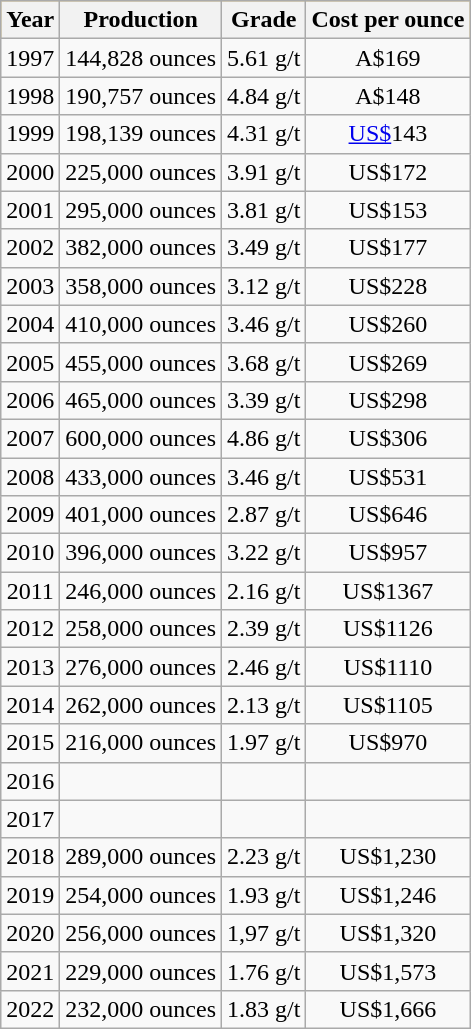<table class="wikitable">
<tr style="text-align:center; background:#daa520;">
<th>Year</th>
<th>Production</th>
<th>Grade</th>
<th>Cost per ounce</th>
</tr>
<tr style="text-align:center;">
<td>1997</td>
<td>144,828 ounces</td>
<td>5.61 g/t</td>
<td>A$169</td>
</tr>
<tr style="text-align:center;">
<td>1998</td>
<td>190,757 ounces</td>
<td>4.84 g/t</td>
<td>A$148</td>
</tr>
<tr style="text-align:center;">
<td>1999</td>
<td>198,139 ounces</td>
<td>4.31 g/t</td>
<td><a href='#'>US$</a>143</td>
</tr>
<tr style="text-align:center;">
<td>2000</td>
<td>225,000 ounces</td>
<td>3.91 g/t</td>
<td>US$172</td>
</tr>
<tr style="text-align:center;">
<td>2001</td>
<td>295,000 ounces</td>
<td>3.81 g/t</td>
<td>US$153</td>
</tr>
<tr style="text-align:center;">
<td>2002</td>
<td>382,000 ounces</td>
<td>3.49 g/t</td>
<td>US$177</td>
</tr>
<tr style="text-align:center;">
<td>2003</td>
<td>358,000 ounces</td>
<td>3.12 g/t</td>
<td>US$228</td>
</tr>
<tr style="text-align:center;">
<td>2004</td>
<td>410,000 ounces</td>
<td>3.46 g/t</td>
<td>US$260</td>
</tr>
<tr style="text-align:center;">
<td>2005</td>
<td>455,000 ounces</td>
<td>3.68 g/t</td>
<td>US$269</td>
</tr>
<tr style="text-align:center;">
<td>2006</td>
<td>465,000 ounces</td>
<td>3.39 g/t</td>
<td>US$298</td>
</tr>
<tr style="text-align:center;">
<td>2007</td>
<td>600,000 ounces</td>
<td>4.86 g/t</td>
<td>US$306</td>
</tr>
<tr style="text-align:center;">
<td>2008</td>
<td>433,000 ounces</td>
<td>3.46 g/t</td>
<td>US$531</td>
</tr>
<tr style="text-align:center;">
<td>2009</td>
<td>401,000 ounces</td>
<td>2.87 g/t</td>
<td>US$646</td>
</tr>
<tr style="text-align:center;">
<td>2010</td>
<td>396,000 ounces</td>
<td>3.22 g/t</td>
<td>US$957</td>
</tr>
<tr style="text-align:center;">
<td>2011</td>
<td>246,000 ounces</td>
<td>2.16 g/t</td>
<td>US$1367</td>
</tr>
<tr style="text-align:center;">
<td>2012</td>
<td>258,000 ounces</td>
<td>2.39 g/t</td>
<td>US$1126</td>
</tr>
<tr style="text-align:center;">
<td>2013</td>
<td>276,000 ounces</td>
<td>2.46 g/t</td>
<td>US$1110</td>
</tr>
<tr style="text-align:center;">
<td>2014</td>
<td>262,000 ounces</td>
<td>2.13 g/t</td>
<td>US$1105</td>
</tr>
<tr style="text-align:center;">
<td>2015</td>
<td>216,000 ounces</td>
<td>1.97 g/t</td>
<td>US$970</td>
</tr>
<tr style="text-align:center;">
<td>2016</td>
<td></td>
<td></td>
<td></td>
</tr>
<tr style="text-align:center;">
<td>2017</td>
<td></td>
<td></td>
<td></td>
</tr>
<tr style="text-align:center;">
<td>2018</td>
<td>289,000 ounces</td>
<td>2.23 g/t</td>
<td>US$1,230</td>
</tr>
<tr style="text-align:center;">
<td>2019</td>
<td>254,000 ounces</td>
<td>1.93 g/t</td>
<td>US$1,246</td>
</tr>
<tr style="text-align:center;">
<td>2020</td>
<td>256,000 ounces</td>
<td>1,97 g/t</td>
<td>US$1,320</td>
</tr>
<tr style="text-align:center;">
<td>2021</td>
<td>229,000 ounces</td>
<td>1.76 g/t</td>
<td>US$1,573</td>
</tr>
<tr style="text-align:center;">
<td>2022</td>
<td>232,000 ounces</td>
<td>1.83 g/t</td>
<td>US$1,666</td>
</tr>
</table>
